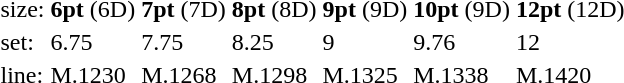<table style="margin-left:40px;">
<tr>
<td>size:</td>
<td><strong>6pt</strong> (6D)</td>
<td><strong>7pt</strong> (7D)</td>
<td><strong>8pt</strong> (8D)</td>
<td><strong>9pt</strong> (9D)</td>
<td><strong>10pt</strong> (9D)</td>
<td><strong>12pt</strong> (12D)</td>
</tr>
<tr>
<td>set:</td>
<td>6.75</td>
<td>7.75</td>
<td>8.25</td>
<td>9</td>
<td>9.76</td>
<td>12</td>
</tr>
<tr>
<td>line:</td>
<td>M.1230</td>
<td>M.1268</td>
<td>M.1298</td>
<td>M.1325</td>
<td>M.1338</td>
<td>M.1420</td>
</tr>
</table>
